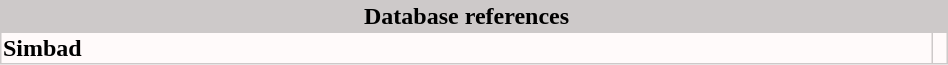<table border="0" width="50%" cellpadding="1" cellspacing="1" style="float:left; margin-right:0.5em; background:#CDC9C9;">
<tr>
<th colspan="1"><strong>Database references</strong></th>
</tr>
<tr bgcolor="#FFFAFA">
<td><strong>Simbad</strong></td>
<td><em>  </em></td>
</tr>
</table>
